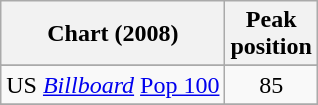<table class="wikitable sortable">
<tr>
<th align="left">Chart (2008)</th>
<th align="center">Peak<br>position</th>
</tr>
<tr>
</tr>
<tr>
</tr>
<tr>
<td>US <em><a href='#'>Billboard</a></em> <a href='#'>Pop 100</a></td>
<td align="center">85</td>
</tr>
<tr>
</tr>
</table>
